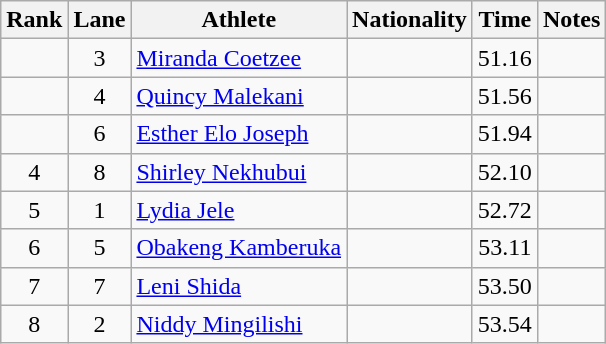<table class="wikitable sortable" style="text-align:center">
<tr>
<th>Rank</th>
<th>Lane</th>
<th>Athlete</th>
<th>Nationality</th>
<th>Time</th>
<th>Notes</th>
</tr>
<tr>
<td></td>
<td>3</td>
<td align="left"><a href='#'>Miranda Coetzee</a></td>
<td align=left></td>
<td>51.16</td>
<td></td>
</tr>
<tr>
<td></td>
<td>4</td>
<td align="left"><a href='#'>Quincy Malekani</a></td>
<td align=left></td>
<td>51.56</td>
<td></td>
</tr>
<tr>
<td></td>
<td>6</td>
<td align="left"><a href='#'>Esther Elo Joseph</a></td>
<td align=left></td>
<td>51.94</td>
<td></td>
</tr>
<tr>
<td>4</td>
<td>8</td>
<td align="left"><a href='#'>Shirley Nekhubui</a></td>
<td align=left></td>
<td>52.10</td>
<td></td>
</tr>
<tr>
<td>5</td>
<td>1</td>
<td align="left"><a href='#'>Lydia Jele</a></td>
<td align=left></td>
<td>52.72</td>
<td></td>
</tr>
<tr>
<td>6</td>
<td>5</td>
<td align="left"><a href='#'>Obakeng Kamberuka</a></td>
<td align=left></td>
<td>53.11</td>
<td></td>
</tr>
<tr>
<td>7</td>
<td>7</td>
<td align="left"><a href='#'>Leni Shida</a></td>
<td align=left></td>
<td>53.50</td>
<td></td>
</tr>
<tr>
<td>8</td>
<td>2</td>
<td align="left"><a href='#'>Niddy Mingilishi</a></td>
<td align=left></td>
<td>53.54</td>
<td></td>
</tr>
</table>
